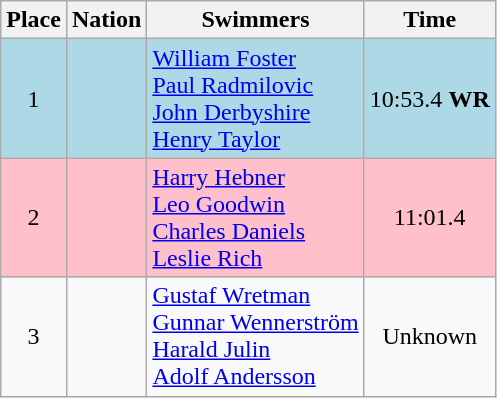<table class=wikitable>
<tr>
<th>Place</th>
<th>Nation</th>
<th>Swimmers</th>
<th>Time</th>
</tr>
<tr bgcolor=lightblue>
<td align=center>1</td>
<td></td>
<td><a href='#'>William Foster</a> <br> <a href='#'>Paul Radmilovic</a> <br> <a href='#'>John Derbyshire</a> <br> <a href='#'>Henry Taylor</a></td>
<td align=center>10:53.4 <strong>WR</strong></td>
</tr>
<tr bgcolor=pink>
<td align=center>2</td>
<td></td>
<td><a href='#'>Harry Hebner</a> <br> <a href='#'>Leo Goodwin</a> <br> <a href='#'>Charles Daniels</a> <br> <a href='#'>Leslie Rich</a></td>
<td align=center>11:01.4</td>
</tr>
<tr>
<td align=center>3</td>
<td></td>
<td><a href='#'>Gustaf Wretman</a> <br> <a href='#'>Gunnar Wennerström</a> <br> <a href='#'>Harald Julin</a> <br> <a href='#'>Adolf Andersson</a></td>
<td align=center>Unknown</td>
</tr>
</table>
